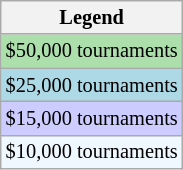<table class=wikitable style="font-size:85%">
<tr>
<th>Legend</th>
</tr>
<tr style="background:#addfad;">
<td>$50,000 tournaments</td>
</tr>
<tr style="background:lightblue;">
<td>$25,000 tournaments</td>
</tr>
<tr style="background:#ccccff;">
<td>$15,000 tournaments</td>
</tr>
<tr style="background:#f0f8ff;">
<td>$10,000 tournaments</td>
</tr>
</table>
